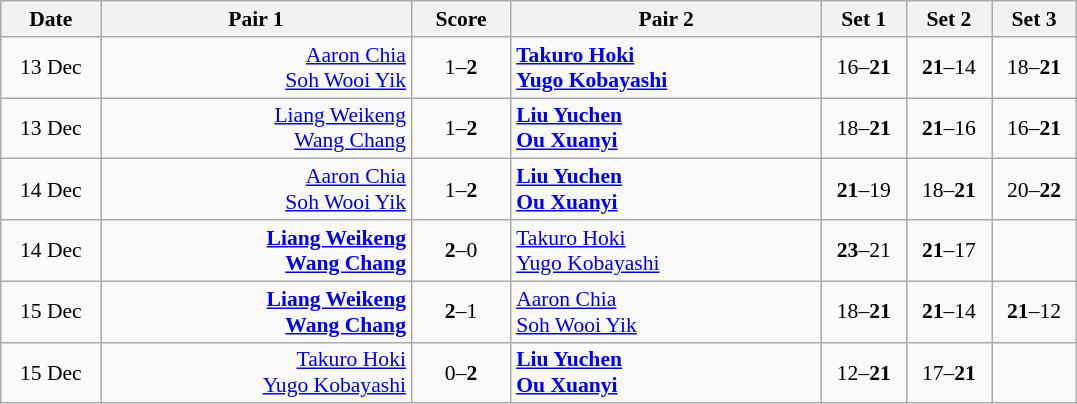<table class="wikitable" style="text-align: center; font-size:90%">
<tr>
<th width="60">Date</th>
<th width="200">Pair 1</th>
<th width="60">Score</th>
<th width="200">Pair 2</th>
<th width="50">Set 1</th>
<th width="50">Set 2</th>
<th width="50">Set 3</th>
</tr>
<tr>
<td>13 Dec</td>
<td align="right"><a href='#'>Aaron Chia</a> <br><a href='#'>Soh Wooi Yik</a> </td>
<td align="center">1–<strong>2</strong></td>
<td align="left"><strong> <a href='#'>Takuro Hoki</a><br> <a href='#'>Yugo Kobayashi</a></strong></td>
<td>16–<strong>21</strong></td>
<td><strong>21</strong>–14</td>
<td>18–<strong>21</strong></td>
</tr>
<tr>
<td>13 Dec</td>
<td align="right"><a href='#'>Liang Weikeng</a> <br><a href='#'>Wang Chang</a> </td>
<td align="center">1–<strong>2</strong></td>
<td align="left"><strong> <a href='#'>Liu Yuchen</a><br> <a href='#'>Ou Xuanyi</a></strong></td>
<td>18–<strong>21</strong></td>
<td><strong>21</strong>–16</td>
<td>16–<strong>21</strong></td>
</tr>
<tr>
<td>14 Dec</td>
<td align="right"><a href='#'>Aaron Chia</a> <br><a href='#'>Soh Wooi Yik</a> </td>
<td align="center">1–<strong>2</strong></td>
<td align="left"><strong> <a href='#'>Liu Yuchen</a><br> <a href='#'>Ou Xuanyi</a></strong></td>
<td><strong>21</strong>–19</td>
<td>18–<strong>21</strong></td>
<td>20–<strong>22</strong></td>
</tr>
<tr>
<td>14 Dec</td>
<td align="right"><strong><a href='#'>Liang Weikeng</a> <br><a href='#'>Wang Chang</a> </strong></td>
<td align="center"><strong>2</strong>–0</td>
<td align="left"> <a href='#'>Takuro Hoki</a><br> <a href='#'>Yugo Kobayashi</a></td>
<td><strong>23</strong>–21</td>
<td><strong>21</strong>–17</td>
<td></td>
</tr>
<tr>
<td>15 Dec</td>
<td align="right"><strong><a href='#'>Liang Weikeng</a> <br><a href='#'>Wang Chang</a> </strong></td>
<td align="center"><strong>2</strong>–1</td>
<td align="left"> <a href='#'>Aaron Chia</a><br> <a href='#'>Soh Wooi Yik</a></td>
<td>18–<strong>21</strong></td>
<td><strong>21</strong>–14</td>
<td><strong>21</strong>–12</td>
</tr>
<tr>
<td>15 Dec</td>
<td align="right"><a href='#'>Takuro Hoki</a> <br><a href='#'>Yugo Kobayashi</a> </td>
<td align="center">0–<strong>2</strong></td>
<td align="left"><strong> <a href='#'>Liu Yuchen</a><br> <a href='#'>Ou Xuanyi</a></strong></td>
<td>12–<strong>21</strong></td>
<td>17–<strong>21</strong></td>
<td></td>
</tr>
</table>
